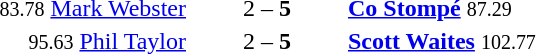<table style="text-align:center">
<tr>
<th width=223></th>
<th width=100></th>
<th width=223></th>
</tr>
<tr>
<td align=right><small><span>83.78</span></small> <a href='#'>Mark Webster</a> </td>
<td>2 – <strong>5</strong></td>
<td align=left> <strong><a href='#'>Co Stompé</a></strong> <small><span>87.29</span></small></td>
</tr>
<tr>
<td align=right><small><span> 95.63</span></small> <a href='#'>Phil Taylor</a> </td>
<td>2 – <strong>5</strong></td>
<td align=left> <strong><a href='#'>Scott Waites</a></strong> <small><span>102.77</span></small></td>
</tr>
</table>
